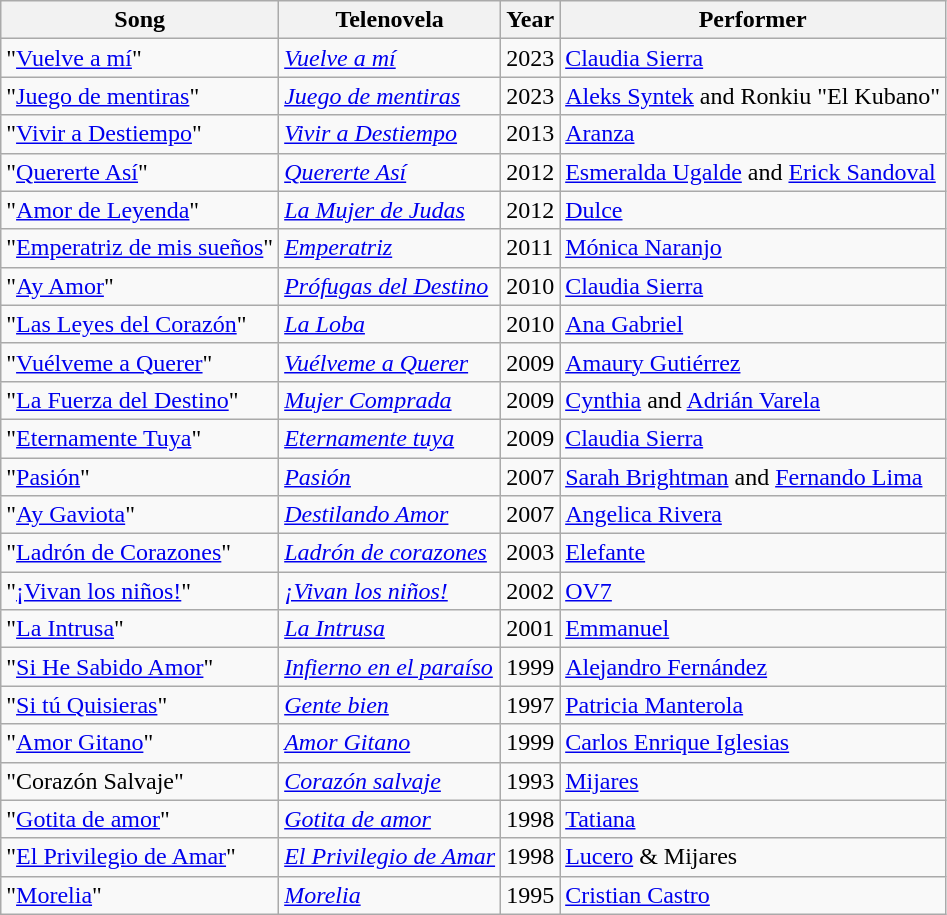<table class="wikitable">
<tr>
<th>Song</th>
<th>Telenovela</th>
<th>Year</th>
<th>Performer</th>
</tr>
<tr>
<td>"<a href='#'>Vuelve a mí</a>"</td>
<td><em><a href='#'>Vuelve a mí</a></em></td>
<td>2023</td>
<td><a href='#'>Claudia Sierra</a></td>
</tr>
<tr>
<td>"<a href='#'>Juego de mentiras</a>"</td>
<td><em><a href='#'>Juego de mentiras</a></em></td>
<td>2023</td>
<td><a href='#'>Aleks Syntek</a> and Ronkiu "El Kubano"</td>
</tr>
<tr>
<td>"<a href='#'>Vivir a Destiempo</a>"</td>
<td><em><a href='#'>Vivir a Destiempo</a></em></td>
<td>2013</td>
<td><a href='#'>Aranza</a></td>
</tr>
<tr>
<td>"<a href='#'>Quererte Así</a>"</td>
<td><em><a href='#'>Quererte Así</a></em></td>
<td>2012</td>
<td><a href='#'>Esmeralda Ugalde</a> and <a href='#'>Erick Sandoval</a></td>
</tr>
<tr>
<td>"<a href='#'>Amor de Leyenda</a>"</td>
<td><em><a href='#'>La Mujer de Judas</a></em></td>
<td>2012</td>
<td><a href='#'>Dulce</a></td>
</tr>
<tr>
<td>"<a href='#'>Emperatriz de mis sueños</a>"</td>
<td><em><a href='#'>Emperatriz</a></em></td>
<td>2011</td>
<td><a href='#'>Mónica Naranjo</a></td>
</tr>
<tr>
<td>"<a href='#'>Ay Amor</a>"</td>
<td><em><a href='#'>Prófugas del Destino</a></em></td>
<td>2010</td>
<td><a href='#'>Claudia Sierra</a></td>
</tr>
<tr>
<td>"<a href='#'>Las Leyes del Corazón</a>"</td>
<td><em><a href='#'>La Loba</a></em></td>
<td>2010</td>
<td><a href='#'>Ana Gabriel</a></td>
</tr>
<tr>
<td>"<a href='#'>Vuélveme a Querer</a>"</td>
<td><em><a href='#'>Vuélveme a Querer</a></em></td>
<td>2009</td>
<td><a href='#'>Amaury Gutiérrez</a></td>
</tr>
<tr>
<td>"<a href='#'>La Fuerza del Destino</a>"</td>
<td><em><a href='#'>Mujer Comprada</a></em></td>
<td>2009</td>
<td><a href='#'>Cynthia</a> and <a href='#'>Adrián Varela</a></td>
</tr>
<tr>
<td>"<a href='#'>Eternamente Tuya</a>"</td>
<td><em><a href='#'>Eternamente tuya</a></em></td>
<td>2009</td>
<td><a href='#'>Claudia Sierra</a></td>
</tr>
<tr>
<td>"<a href='#'>Pasión</a>"</td>
<td><em><a href='#'>Pasión</a></em></td>
<td>2007</td>
<td><a href='#'>Sarah Brightman</a> and <a href='#'>Fernando Lima</a></td>
</tr>
<tr>
<td>"<a href='#'>Ay Gaviota</a>"</td>
<td><em><a href='#'>Destilando Amor</a></em></td>
<td>2007</td>
<td><a href='#'>Angelica Rivera</a></td>
</tr>
<tr>
<td>"<a href='#'>Ladrón de Corazones</a>"</td>
<td><em><a href='#'>Ladrón de corazones</a></em></td>
<td>2003</td>
<td><a href='#'>Elefante</a></td>
</tr>
<tr>
<td>"<a href='#'>¡Vivan los niños!</a>"</td>
<td><em><a href='#'>¡Vivan los niños!</a></em></td>
<td>2002</td>
<td><a href='#'>OV7</a></td>
</tr>
<tr>
<td>"<a href='#'>La Intrusa</a>"</td>
<td><em><a href='#'>La Intrusa</a></em></td>
<td>2001</td>
<td><a href='#'>Emmanuel</a></td>
</tr>
<tr>
<td>"<a href='#'>Si He Sabido Amor</a>"</td>
<td><em><a href='#'>Infierno en el paraíso</a></em></td>
<td>1999</td>
<td><a href='#'>Alejandro Fernández</a></td>
</tr>
<tr>
<td>"<a href='#'>Si tú Quisieras</a>"</td>
<td><em><a href='#'>Gente bien</a></em></td>
<td>1997</td>
<td><a href='#'>Patricia Manterola</a></td>
</tr>
<tr>
<td>"<a href='#'>Amor Gitano</a>"</td>
<td><em><a href='#'>Amor Gitano</a></em></td>
<td>1999</td>
<td><a href='#'>Carlos Enrique Iglesias</a></td>
</tr>
<tr>
<td>"Corazón Salvaje"</td>
<td><em><a href='#'>Corazón salvaje</a></em></td>
<td>1993</td>
<td><a href='#'>Mijares</a></td>
</tr>
<tr>
<td>"<a href='#'>Gotita de amor</a>"</td>
<td><em><a href='#'>Gotita de amor</a></em></td>
<td>1998</td>
<td><a href='#'>Tatiana</a></td>
</tr>
<tr>
<td>"<a href='#'>El Privilegio de Amar</a>"</td>
<td><em><a href='#'>El Privilegio de Amar</a></em></td>
<td>1998</td>
<td><a href='#'>Lucero</a> & Mijares</td>
</tr>
<tr>
<td>"<a href='#'>Morelia</a>"</td>
<td><em><a href='#'>Morelia</a></em></td>
<td>1995</td>
<td><a href='#'>Cristian Castro</a></td>
</tr>
</table>
